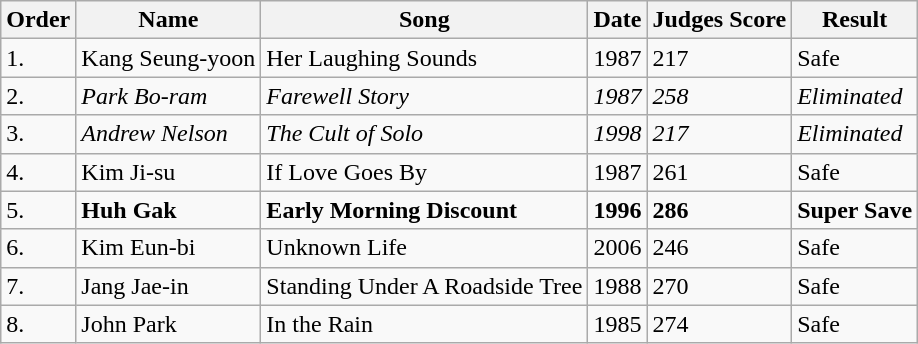<table class="wikitable">
<tr>
<th>Order</th>
<th>Name</th>
<th>Song</th>
<th>Date</th>
<th>Judges Score</th>
<th>Result</th>
</tr>
<tr>
<td>1.</td>
<td>Kang Seung-yoon</td>
<td>Her Laughing Sounds</td>
<td>1987</td>
<td>217</td>
<td>Safe</td>
</tr>
<tr>
<td>2.</td>
<td><em>Park Bo-ram</em></td>
<td><em>Farewell Story</em></td>
<td><em>1987</em></td>
<td><em>258</em></td>
<td><em>Eliminated</em></td>
</tr>
<tr>
<td>3.</td>
<td><em>Andrew Nelson</em></td>
<td><em>The Cult of Solo</em></td>
<td><em>1998</em></td>
<td><em>217</em></td>
<td><em>Eliminated</em></td>
</tr>
<tr>
<td>4.</td>
<td>Kim Ji-su</td>
<td>If Love Goes By</td>
<td>1987</td>
<td>261</td>
<td>Safe</td>
</tr>
<tr>
<td>5.</td>
<td><strong>Huh Gak</strong></td>
<td><strong>Early Morning Discount</strong></td>
<td><strong>1996</strong></td>
<td><strong>286</strong></td>
<td><strong>Super Save</strong></td>
</tr>
<tr>
<td>6.</td>
<td>Kim Eun-bi</td>
<td>Unknown Life</td>
<td>2006</td>
<td>246</td>
<td>Safe</td>
</tr>
<tr>
<td>7.</td>
<td>Jang Jae-in</td>
<td>Standing Under A Roadside Tree</td>
<td>1988</td>
<td>270</td>
<td>Safe</td>
</tr>
<tr>
<td>8.</td>
<td>John Park</td>
<td>In the Rain</td>
<td>1985</td>
<td>274</td>
<td>Safe</td>
</tr>
</table>
